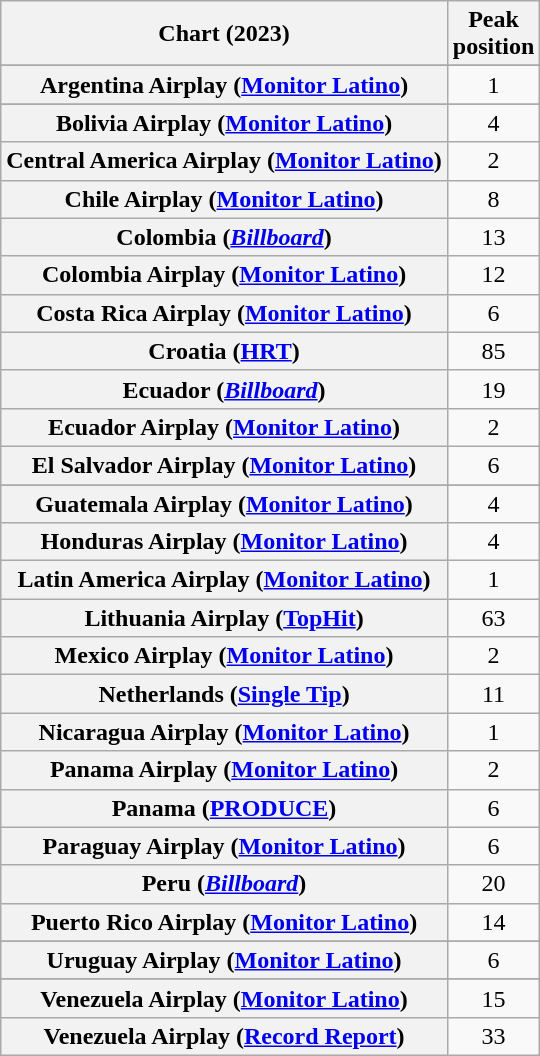<table class="wikitable sortable plainrowheaders" style="text-align:center">
<tr>
<th scope="col">Chart (2023)</th>
<th scope="col">Peak<br>position</th>
</tr>
<tr>
</tr>
<tr>
<th scope="row">Argentina Airplay (<a href='#'>Monitor Latino</a>)</th>
<td>1</td>
</tr>
<tr>
</tr>
<tr>
<th scope="row">Bolivia Airplay (<a href='#'>Monitor Latino</a>)</th>
<td>4</td>
</tr>
<tr>
<th scope="row">Central America Airplay (<a href='#'>Monitor Latino</a>)</th>
<td>2</td>
</tr>
<tr>
<th scope="row">Chile Airplay (<a href='#'>Monitor Latino</a>)</th>
<td>8</td>
</tr>
<tr>
<th scope="row">Colombia (<em><a href='#'>Billboard</a></em>)</th>
<td>13</td>
</tr>
<tr>
<th scope="row">Colombia Airplay (<a href='#'>Monitor Latino</a>)</th>
<td>12</td>
</tr>
<tr>
<th scope="row">Costa Rica Airplay (<a href='#'>Monitor Latino</a>)</th>
<td>6</td>
</tr>
<tr>
<th scope="row">Croatia (<a href='#'>HRT</a>)</th>
<td>85</td>
</tr>
<tr>
<th scope="row">Ecuador (<em><a href='#'>Billboard</a></em>)</th>
<td>19</td>
</tr>
<tr>
<th scope="row">Ecuador Airplay (<a href='#'>Monitor Latino</a>)</th>
<td>2</td>
</tr>
<tr>
<th scope="row">El Salvador Airplay (<a href='#'>Monitor Latino</a>)</th>
<td>6</td>
</tr>
<tr>
</tr>
<tr>
<th scope="row">Guatemala Airplay (<a href='#'>Monitor Latino</a>)</th>
<td>4</td>
</tr>
<tr>
<th scope="row">Honduras Airplay (<a href='#'>Monitor Latino</a>)</th>
<td>4</td>
</tr>
<tr>
<th scope="row">Latin America Airplay (<a href='#'>Monitor Latino</a>)</th>
<td>1</td>
</tr>
<tr>
<th scope="row">Lithuania Airplay (<a href='#'>TopHit</a>)</th>
<td>63</td>
</tr>
<tr>
<th scope="row">Mexico Airplay (<a href='#'>Monitor Latino</a>)</th>
<td>2</td>
</tr>
<tr>
<th scope="row">Netherlands (<a href='#'>Single Tip</a>)</th>
<td>11</td>
</tr>
<tr>
<th scope="row">Nicaragua Airplay (<a href='#'>Monitor Latino</a>)</th>
<td>1</td>
</tr>
<tr>
<th scope="row">Panama Airplay (<a href='#'>Monitor Latino</a>)</th>
<td>2</td>
</tr>
<tr>
<th scope="row">Panama (<a href='#'>PRODUCE</a>)</th>
<td>6</td>
</tr>
<tr>
<th scope="row">Paraguay Airplay (<a href='#'>Monitor Latino</a>)</th>
<td>6</td>
</tr>
<tr>
<th scope="row">Peru (<em><a href='#'>Billboard</a></em>)</th>
<td>20</td>
</tr>
<tr>
<th scope="row">Puerto Rico Airplay (<a href='#'>Monitor Latino</a>)</th>
<td>14</td>
</tr>
<tr>
</tr>
<tr>
</tr>
<tr>
<th scope="row">Uruguay Airplay (<a href='#'>Monitor Latino</a>)</th>
<td>6</td>
</tr>
<tr>
</tr>
<tr>
</tr>
<tr>
</tr>
<tr>
<th scope="row">Venezuela Airplay (<a href='#'>Monitor Latino</a>)</th>
<td>15</td>
</tr>
<tr>
<th scope="row">Venezuela Airplay (<a href='#'>Record Report</a>)</th>
<td>33</td>
</tr>
</table>
